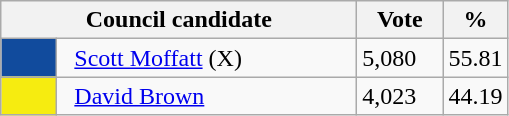<table class="wikitable">
<tr>
<th bgcolor="#DDDDFF" width="230px" colspan="2">Council candidate</th>
<th bgcolor="#DDDDFF" width="50px">Vote</th>
<th bgcolor="#DDDDFF" width="30px">%</th>
</tr>
<tr>
<td bgcolor=#114B9D width="30px"> </td>
<td>  <a href='#'>Scott Moffatt</a> (X)</td>
<td>5,080</td>
<td>55.81</td>
</tr>
<tr>
<td bgcolor=#F6EC10 width="30px"> </td>
<td>  <a href='#'>David Brown</a></td>
<td>4,023</td>
<td>44.19</td>
</tr>
</table>
